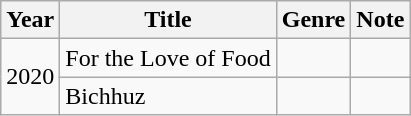<table class="wikitable">
<tr>
<th>Year</th>
<th>Title</th>
<th>Genre</th>
<th>Note</th>
</tr>
<tr>
<td rowspan="2">2020</td>
<td>For the Love of Food</td>
<td></td>
<td></td>
</tr>
<tr>
<td>Bichhuz</td>
<td></td>
<td></td>
</tr>
</table>
